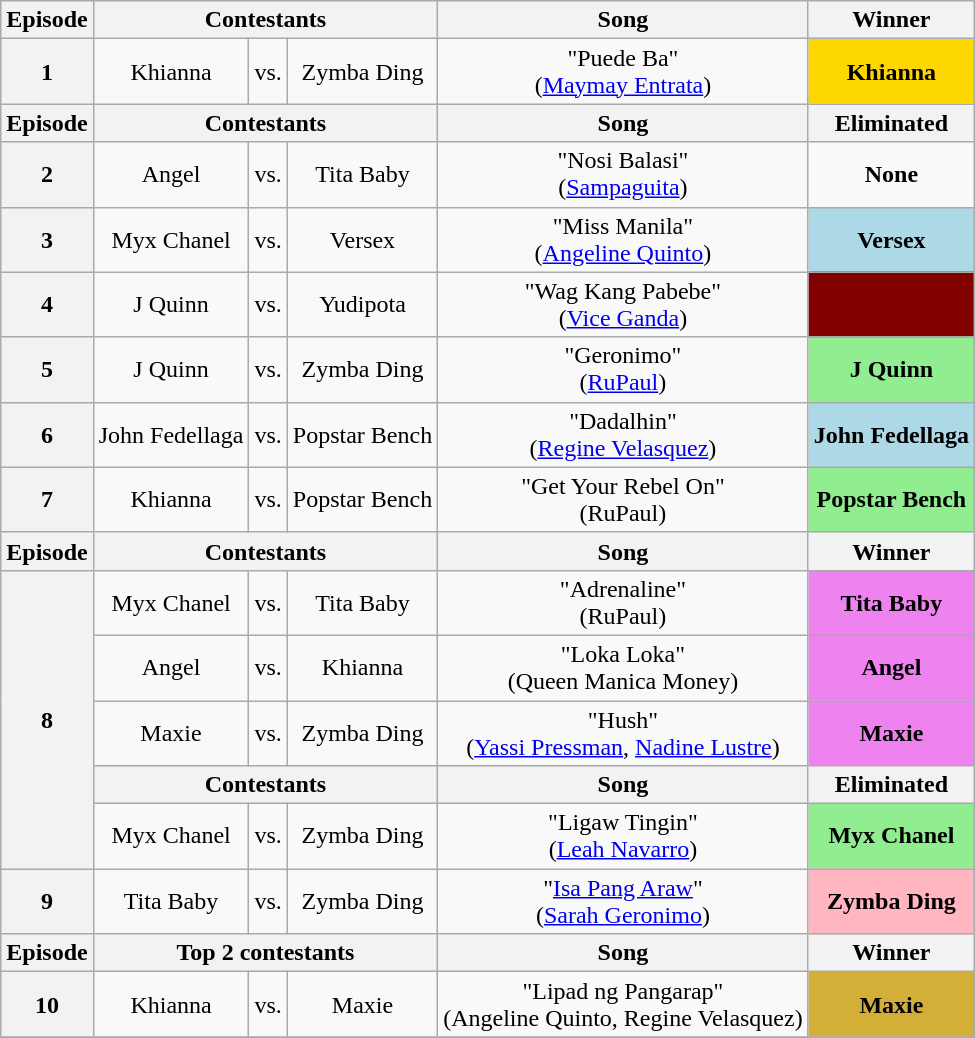<table class="wikitable" style="text-align:center">
<tr>
<th scope="col">Episode</th>
<th scope="col" colspan="3">Contestants</th>
<th scope="col">Song</th>
<th scope="col">Winner</th>
</tr>
<tr>
<th scope="row">1</th>
<td>Khianna</td>
<td>vs.</td>
<td>Zymba Ding</td>
<td>"Puede Ba"<br>(<a href='#'>Maymay Entrata</a>)</td>
<td bgcolor="gold"><strong>Khianna</strong></td>
</tr>
<tr>
<th scope="col">Episode</th>
<th scope="col" colspan="3">Contestants</th>
<th scope="col">Song</th>
<th scope="col">Eliminated</th>
</tr>
<tr>
<th scope="row">2</th>
<td>Angel</td>
<td>vs.</td>
<td>Tita Baby</td>
<td nowrap>"Nosi Balasi"<br>(<a href='#'>Sampaguita</a>)</td>
<td><strong>None</strong></td>
</tr>
<tr>
<th scope="row">3</th>
<td>Myx Chanel</td>
<td>vs.</td>
<td>Versex</td>
<td>"Miss Manila"<br>(<a href='#'>Angeline Quinto</a>)</td>
<td bgcolor="lightblue"><strong>Versex</strong></td>
</tr>
<tr>
<th scope="row">4</th>
<td>J Quinn</td>
<td>vs.</td>
<td>Yudipota</td>
<td>"Wag Kang Pabebe"<br>(<a href='#'>Vice Ganda</a>)</td>
<td bgcolor="maroon"></td>
</tr>
<tr>
<th scope="row">5</th>
<td>J Quinn</td>
<td>vs.</td>
<td>Zymba Ding</td>
<td>"Geronimo"<br>(<a href='#'>RuPaul</a>)</td>
<td bgcolor="lightgreen"><strong>J Quinn</strong></td>
</tr>
<tr>
<th scope="row">6</th>
<td nowrap>John Fedellaga</td>
<td>vs.</td>
<td nowrap>Popstar Bench</td>
<td>"Dadalhin"<br>(<a href='#'>Regine Velasquez</a>)</td>
<td bgcolor="lightblue" nowrap><strong>John Fedellaga</strong></td>
</tr>
<tr>
<th scope="row">7</th>
<td>Khianna</td>
<td>vs.</td>
<td>Popstar Bench</td>
<td>"Get Your Rebel On"<br>(RuPaul)</td>
<td bgcolor="lightgreen"><strong>Popstar Bench</strong></td>
</tr>
<tr>
<th scope="col">Episode</th>
<th scope="col" colspan="3">Contestants</th>
<th scope="col">Song</th>
<th scope="col">Winner</th>
</tr>
<tr>
<th scope="row" rowspan="5">8</th>
<td>Myx Chanel</td>
<td>vs.</td>
<td>Tita Baby</td>
<td>"Adrenaline"<br>(RuPaul)</td>
<td bgcolor="violet"><strong>Tita Baby</strong></td>
</tr>
<tr>
<td>Angel</td>
<td>vs.</td>
<td>Khianna</td>
<td>"Loka Loka"<br>(Queen Manica Money)</td>
<td bgcolor="violet"><strong>Angel</strong></td>
</tr>
<tr>
<td>Maxie</td>
<td>vs.</td>
<td>Zymba Ding</td>
<td>"Hush"<br>(<a href='#'>Yassi Pressman</a>, <a href='#'>Nadine Lustre</a>)</td>
<td bgcolor="violet"><strong>Maxie</strong></td>
</tr>
<tr>
<th scope="col" colspan="3">Contestants</th>
<th scope="col">Song</th>
<th scope="col">Eliminated</th>
</tr>
<tr>
<td>Myx Chanel</td>
<td>vs.</td>
<td>Zymba Ding</td>
<td>"Ligaw Tingin"<br>(<a href='#'>Leah Navarro</a>)</td>
<td bgcolor="lightgreen"><strong>Myx Chanel</strong></td>
</tr>
<tr>
<th scope="row">9</th>
<td>Tita Baby</td>
<td>vs.</td>
<td>Zymba Ding</td>
<td>"<a href='#'>Isa Pang Araw</a>"<br>(<a href='#'>Sarah Geronimo</a>)</td>
<td bgcolor="lightpink"><strong>Zymba Ding</strong></td>
</tr>
<tr>
<th scope="col">Episode</th>
<th scope="col" colspan="3">Top 2 contestants</th>
<th scope="col">Song</th>
<th scope="col">Winner</th>
</tr>
<tr>
<th scope="row">10</th>
<td>Khianna</td>
<td>vs.</td>
<td>Maxie</td>
<td nowrap>"Lipad ng Pangarap"<br>(Angeline Quinto, Regine Velasquez)</td>
<td bgcolor="D4AF37"><strong>Maxie</strong></td>
</tr>
<tr>
</tr>
</table>
